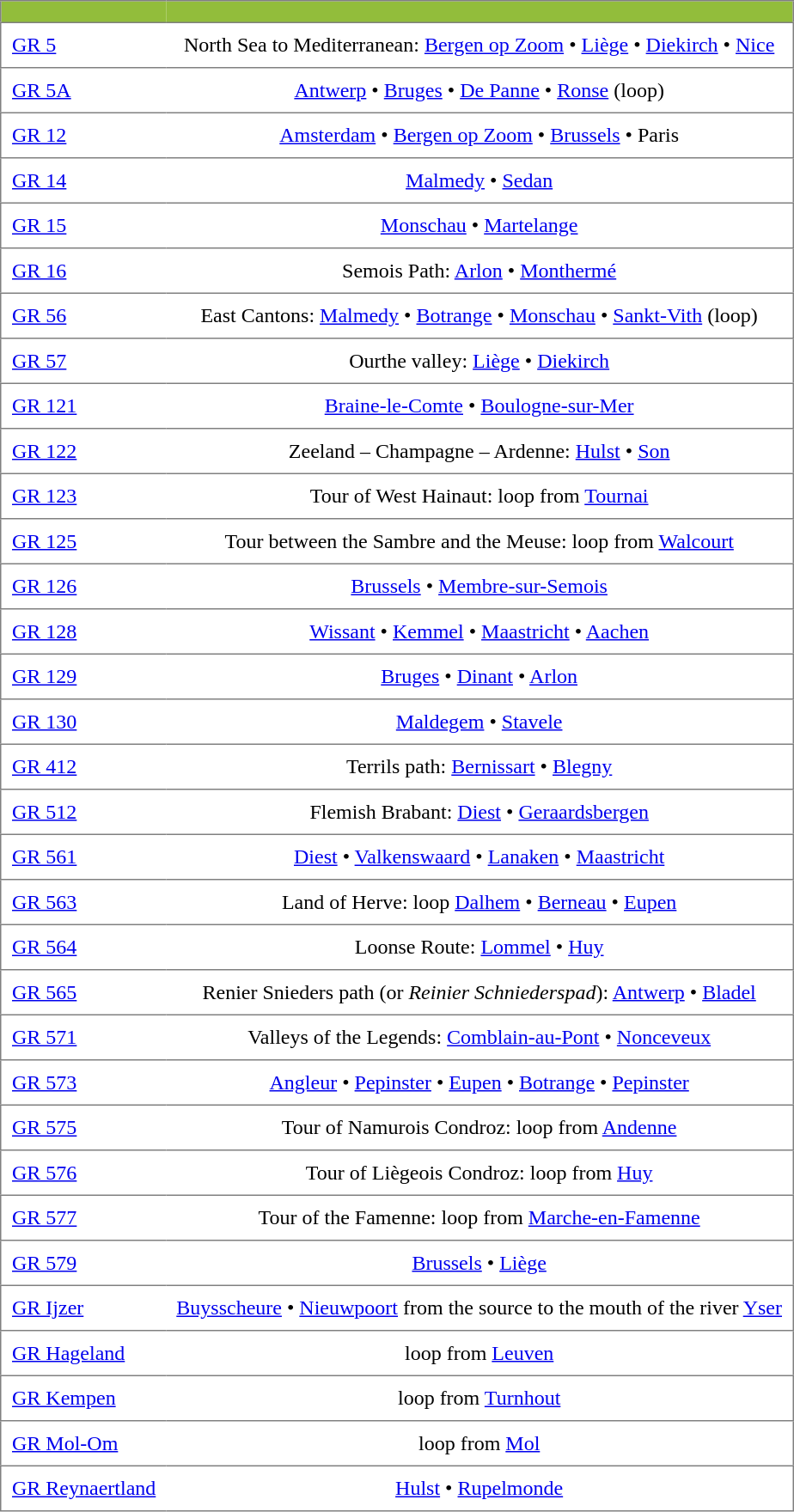<table align="center" cellpadding="8" cellspacing="3" style="border-collapse:collapse;" style="background-color:#F5FAEC" frame="box" rules="rows" rules="columns">
<tr bgcolor="#92BD3B">
<th><strong></strong></th>
<th><strong></strong></th>
</tr>
<tr>
<td><a href='#'>GR 5</a></td>
<td align="center">North Sea to Mediterranean: <a href='#'>Bergen op Zoom</a> • <a href='#'>Liège</a> • <a href='#'>Diekirch</a> • <a href='#'>Nice</a></td>
</tr>
<tr>
<td><a href='#'>GR 5A</a></td>
<td align="center"><a href='#'>Antwerp</a> • <a href='#'>Bruges</a> • <a href='#'>De Panne</a> • <a href='#'>Ronse</a> (loop)</td>
</tr>
<tr>
<td><a href='#'>GR 12</a></td>
<td align="center"><a href='#'>Amsterdam</a> • <a href='#'>Bergen op Zoom</a> • <a href='#'>Brussels</a> • Paris</td>
</tr>
<tr>
<td><a href='#'>GR 14</a></td>
<td align="center"><a href='#'>Malmedy</a> • <a href='#'>Sedan</a></td>
</tr>
<tr>
<td><a href='#'>GR 15</a></td>
<td align="center"><a href='#'>Monschau</a> • <a href='#'>Martelange</a></td>
</tr>
<tr>
<td><a href='#'>GR 16</a></td>
<td align="center">Semois Path: <a href='#'>Arlon</a> • <a href='#'>Monthermé</a></td>
</tr>
<tr>
<td><a href='#'>GR 56</a></td>
<td align="center">East Cantons: <a href='#'>Malmedy</a> • <a href='#'>Botrange</a> • <a href='#'>Monschau</a> • <a href='#'>Sankt-Vith</a> (loop)</td>
</tr>
<tr>
<td><a href='#'>GR 57</a></td>
<td align="center">Ourthe valley: <a href='#'>Liège</a> • <a href='#'>Diekirch</a></td>
</tr>
<tr>
<td><a href='#'>GR 121</a></td>
<td align="center"><a href='#'>Braine-le-Comte</a> • <a href='#'>Boulogne-sur-Mer</a></td>
</tr>
<tr>
<td><a href='#'>GR 122</a></td>
<td align="center">Zeeland – Champagne – Ardenne: <a href='#'>Hulst</a> • <a href='#'>Son</a></td>
</tr>
<tr>
<td><a href='#'>GR 123</a></td>
<td align="center">Tour of West Hainaut: loop from <a href='#'>Tournai</a></td>
</tr>
<tr>
<td><a href='#'>GR 125</a></td>
<td align="center">Tour between the Sambre and the Meuse: loop from <a href='#'>Walcourt</a></td>
</tr>
<tr>
<td><a href='#'>GR 126</a></td>
<td align="center"><a href='#'>Brussels</a> • <a href='#'>Membre-sur-Semois</a></td>
</tr>
<tr>
<td><a href='#'>GR 128</a></td>
<td align="center"><a href='#'>Wissant</a> • <a href='#'>Kemmel</a> • <a href='#'>Maastricht</a> • <a href='#'>Aachen</a></td>
</tr>
<tr>
<td><a href='#'>GR 129</a></td>
<td align="center"><a href='#'>Bruges</a> • <a href='#'>Dinant</a> • <a href='#'>Arlon</a></td>
</tr>
<tr>
<td><a href='#'>GR 130</a></td>
<td align="center"><a href='#'>Maldegem</a> • <a href='#'>Stavele</a></td>
</tr>
<tr>
<td><a href='#'>GR 412</a></td>
<td align="center">Terrils path: <a href='#'>Bernissart</a> • <a href='#'>Blegny</a></td>
</tr>
<tr>
<td><a href='#'>GR 512</a></td>
<td align="center">Flemish Brabant: <a href='#'>Diest</a> • <a href='#'>Geraardsbergen</a></td>
</tr>
<tr>
<td><a href='#'>GR 561</a></td>
<td align="center"><a href='#'>Diest</a> • <a href='#'>Valkenswaard</a> • <a href='#'>Lanaken</a> • <a href='#'>Maastricht</a></td>
</tr>
<tr>
<td><a href='#'>GR 563</a></td>
<td align="center">Land of Herve: loop <a href='#'>Dalhem</a> • <a href='#'>Berneau</a> • <a href='#'>Eupen</a></td>
</tr>
<tr>
<td><a href='#'>GR 564</a></td>
<td align="center">Loonse Route: <a href='#'>Lommel</a> • <a href='#'>Huy</a></td>
</tr>
<tr>
<td><a href='#'>GR 565</a></td>
<td align="center">Renier Snieders path (or <em>Reinier Schniederspad</em>): <a href='#'>Antwerp</a> • <a href='#'>Bladel</a></td>
</tr>
<tr>
<td><a href='#'>GR 571</a></td>
<td align="center">Valleys of the Legends: <a href='#'>Comblain-au-Pont</a> • <a href='#'>Nonceveux</a></td>
</tr>
<tr>
<td><a href='#'>GR 573</a></td>
<td align="center"><a href='#'>Angleur</a> • <a href='#'>Pepinster</a> • <a href='#'>Eupen</a> • <a href='#'>Botrange</a> • <a href='#'>Pepinster</a></td>
</tr>
<tr>
<td><a href='#'>GR 575</a></td>
<td align="center">Tour of Namurois Condroz: loop from <a href='#'>Andenne</a></td>
</tr>
<tr>
<td><a href='#'>GR 576</a></td>
<td align="center">Tour of Liègeois Condroz: loop from <a href='#'>Huy</a></td>
</tr>
<tr>
<td><a href='#'>GR 577</a></td>
<td align="center">Tour of the Famenne: loop from <a href='#'>Marche-en-Famenne</a></td>
</tr>
<tr>
<td><a href='#'>GR 579</a></td>
<td align="center"><a href='#'>Brussels</a> • <a href='#'>Liège</a></td>
</tr>
<tr>
<td><a href='#'>GR Ijzer</a></td>
<td align="center"><a href='#'>Buysscheure</a> • <a href='#'>Nieuwpoort</a> from the source to the mouth of the river <a href='#'>Yser</a></td>
</tr>
<tr>
<td><a href='#'>GR Hageland</a></td>
<td align="center">loop from <a href='#'>Leuven</a></td>
</tr>
<tr>
<td><a href='#'>GR Kempen</a></td>
<td align="center">loop from <a href='#'>Turnhout</a></td>
</tr>
<tr>
<td><a href='#'>GR Mol-Om</a></td>
<td align="center">loop from <a href='#'>Mol</a></td>
</tr>
<tr>
<td><a href='#'>GR Reynaertland</a></td>
<td align="center"><a href='#'>Hulst</a> • <a href='#'>Rupelmonde</a></td>
</tr>
</table>
